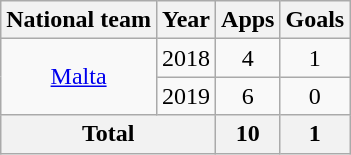<table class="wikitable" style="text-align:center">
<tr>
<th>National team</th>
<th>Year</th>
<th>Apps</th>
<th>Goals</th>
</tr>
<tr>
<td rowspan="2"><a href='#'>Malta</a></td>
<td>2018</td>
<td>4</td>
<td>1</td>
</tr>
<tr>
<td>2019</td>
<td>6</td>
<td>0</td>
</tr>
<tr>
<th colspan="2">Total</th>
<th>10</th>
<th>1</th>
</tr>
</table>
